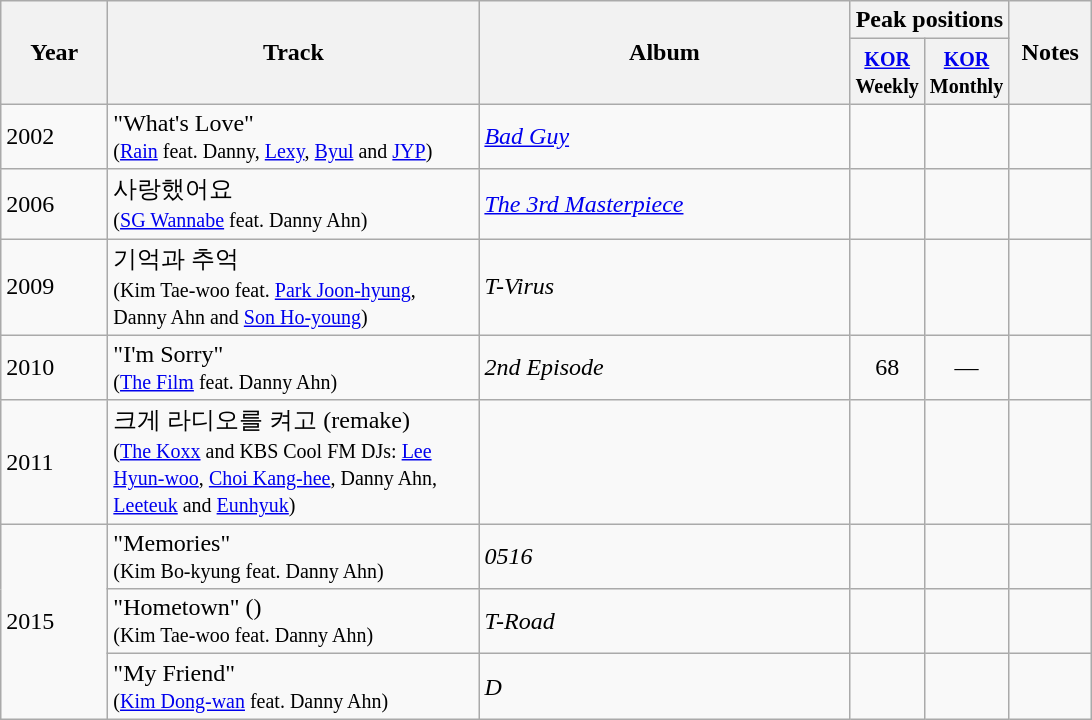<table class="wikitable">
<tr>
<th rowspan="2" style="width:4em;">Year</th>
<th rowspan="2" style="width:15em;">Track</th>
<th rowspan="2" style="width:15em;">Album</th>
<th colspan="2">Peak positions</th>
<th rowspan="2" style="width:3em;">Notes</th>
</tr>
<tr>
<th style="width:2.5em;"><small><a href='#'>KOR</a><br>Weekly</small></th>
<th style="width:2.5em;"><small><a href='#'>KOR</a><br>Monthly</small></th>
</tr>
<tr>
<td>2002</td>
<td>"What's Love"<br><small>(<a href='#'>Rain</a> feat. Danny, <a href='#'>Lexy</a>, <a href='#'>Byul</a> and <a href='#'>JYP</a>)</small></td>
<td><em><a href='#'>Bad Guy</a></em></td>
<td></td>
<td></td>
<td></td>
</tr>
<tr>
<td>2006</td>
<td>사랑했어요<br><small>(<a href='#'>SG Wannabe</a> feat. Danny Ahn)</small></td>
<td><em><a href='#'>The 3rd Masterpiece</a></em></td>
<td></td>
<td></td>
<td></td>
</tr>
<tr>
<td>2009</td>
<td>기억과 추억 <br><small>(Kim Tae-woo feat. <a href='#'>Park Joon-hyung</a>, Danny Ahn and <a href='#'>Son Ho-young</a>)</small></td>
<td><em>T-Virus</em></td>
<td></td>
<td></td>
<td></td>
</tr>
<tr>
<td>2010</td>
<td>"I'm Sorry"<br><small>(<a href='#'>The Film</a> feat. Danny Ahn)</small></td>
<td><em>2nd Episode</em></td>
<td align="center">68</td>
<td align="center">—</td>
<td></td>
</tr>
<tr>
<td>2011</td>
<td>크게 라디오를 켜고 (remake)<br><small>(<a href='#'>The Koxx</a> and KBS Cool FM DJs: <a href='#'>Lee Hyun-woo</a>, <a href='#'>Choi Kang-hee</a>, Danny Ahn, <a href='#'>Leeteuk</a> and <a href='#'>Eunhyuk</a>)</small></td>
<td></td>
<td></td>
<td></td>
<td></td>
</tr>
<tr>
<td rowspan="3">2015</td>
<td>"Memories"<br><small>(Kim Bo-kyung feat. Danny Ahn)</small></td>
<td><em>0516</em></td>
<td></td>
<td></td>
<td></td>
</tr>
<tr>
<td>"Hometown" ()<br><small>(Kim Tae-woo feat. Danny Ahn)</small></td>
<td><em>T-Road</em></td>
<td></td>
<td></td>
<td></td>
</tr>
<tr>
<td>"My Friend"<br><small>(<a href='#'>Kim Dong-wan</a> feat. Danny Ahn)</small></td>
<td><em>D</em></td>
<td></td>
<td></td>
<td></td>
</tr>
</table>
